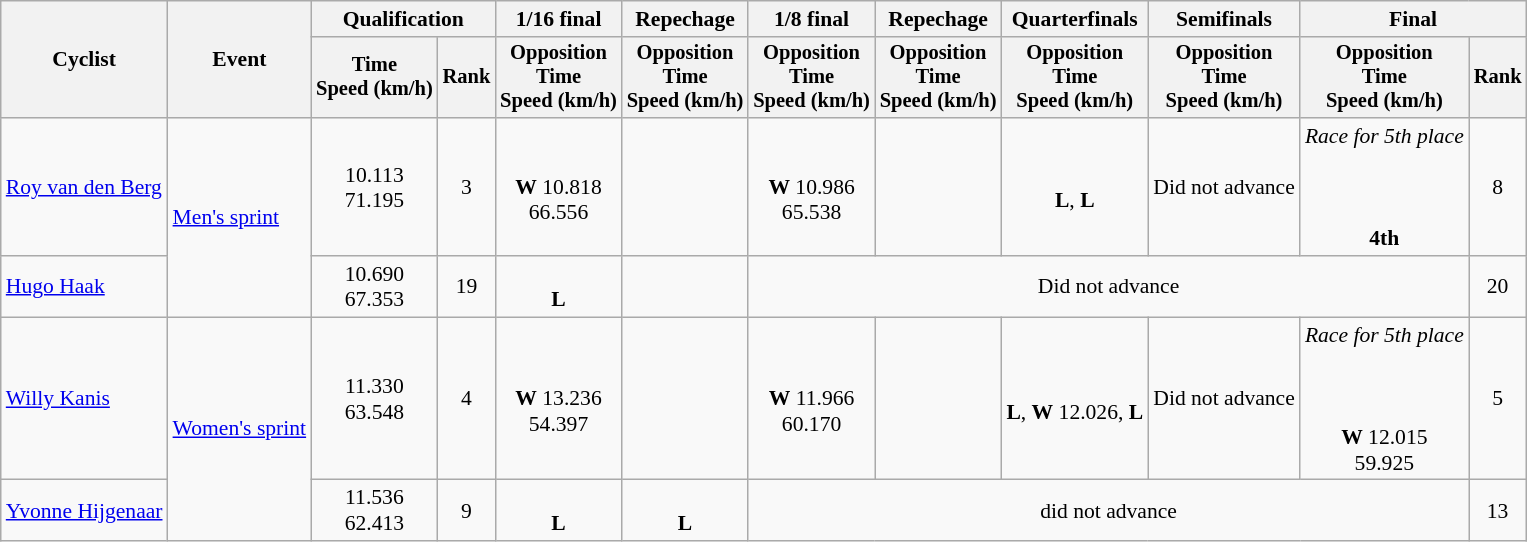<table class="wikitable" style="font-size:90%">
<tr>
<th rowspan=2>Cyclist</th>
<th rowspan=2>Event</th>
<th colspan=2>Qualification</th>
<th>1/16 final</th>
<th>Repechage</th>
<th>1/8 final</th>
<th>Repechage</th>
<th>Quarterfinals</th>
<th>Semifinals</th>
<th colspan=2>Final</th>
</tr>
<tr style="font-size:95%">
<th>Time<br>Speed (km/h)</th>
<th>Rank</th>
<th>Opposition<br>Time<br>Speed (km/h)</th>
<th>Opposition<br>Time<br>Speed (km/h)</th>
<th>Opposition<br>Time<br>Speed (km/h)</th>
<th>Opposition<br>Time<br>Speed (km/h)</th>
<th>Opposition<br>Time<br>Speed (km/h)</th>
<th>Opposition<br>Time<br>Speed (km/h)</th>
<th>Opposition<br>Time<br>Speed (km/h)</th>
<th>Rank</th>
</tr>
<tr align=center>
<td align=left><a href='#'>Roy van den Berg</a></td>
<td align=left rowspan=2><a href='#'>Men's sprint</a></td>
<td>10.113<br>71.195</td>
<td>3</td>
<td><br><strong>W</strong> 10.818<br>66.556</td>
<td></td>
<td><br><strong>W</strong> 10.986<br>65.538</td>
<td></td>
<td><br><strong>L</strong>, <strong>L</strong></td>
<td>Did not advance</td>
<td><em>Race for 5th place</em><br><br><br><br> <strong>4th</strong></td>
<td>8</td>
</tr>
<tr align=center>
<td align=left><a href='#'>Hugo Haak</a></td>
<td>10.690<br>67.353</td>
<td>19</td>
<td><br><strong>L</strong></td>
<td></td>
<td colspan=5>Did not advance</td>
<td>20</td>
</tr>
<tr align=center>
<td align=left><a href='#'>Willy Kanis</a></td>
<td align=left rowspan=2><a href='#'>Women's sprint</a></td>
<td>11.330<br>63.548</td>
<td>4</td>
<td><br><strong>W</strong> 13.236<br>54.397</td>
<td></td>
<td><br><strong>W</strong> 11.966<br>60.170</td>
<td></td>
<td><br><strong>L</strong>, <strong>W</strong> 12.026, <strong>L</strong></td>
<td>Did not advance</td>
<td><em>Race for 5th place</em><br><br><br><br> <strong>W</strong> 12.015<br>59.925</td>
<td>5</td>
</tr>
<tr align=center>
<td align=left><a href='#'>Yvonne Hijgenaar</a></td>
<td>11.536<br>62.413</td>
<td>9</td>
<td><br><strong>L</strong></td>
<td><br><strong>L</strong></td>
<td colspan=5>did not advance</td>
<td>13</td>
</tr>
</table>
